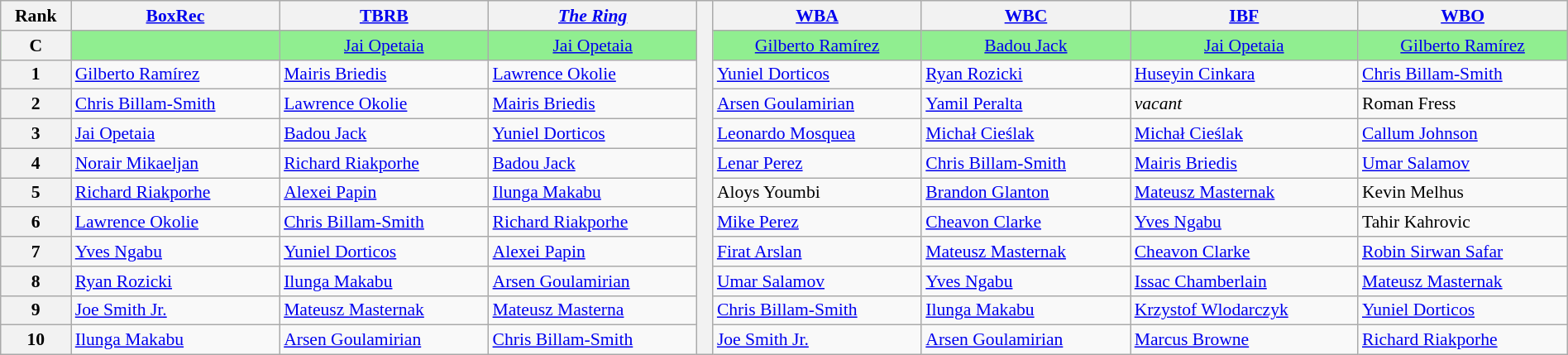<table class="wikitable" style="text-align:left; font-size:90%; width:100%;">
<tr>
<th>Rank</th>
<th><a href='#'>BoxRec</a></th>
<th><a href='#'>TBRB</a></th>
<th><em><a href='#'>The Ring</a></em></th>
<th rowspan="12" style="width:1%;"></th>
<th><a href='#'>WBA</a></th>
<th><a href='#'>WBC</a></th>
<th><a href='#'>IBF</a></th>
<th><a href='#'>WBO</a></th>
</tr>
<tr style="background:lightgreen;">
<th scope="row">C</th>
<td></td>
<td style="text-align:center;"><a href='#'>Jai Opetaia</a></td>
<td style="text-align:center;"><a href='#'>Jai Opetaia</a></td>
<td style="text-align:center;"><a href='#'>Gilberto Ramírez</a></td>
<td style="text-align:center;"><a href='#'>Badou Jack</a></td>
<td style="text-align:center;"><a href='#'>Jai Opetaia</a></td>
<td style="text-align:center;"><a href='#'>Gilberto Ramírez</a></td>
</tr>
<tr>
<th scope="row">1</th>
<td><a href='#'>Gilberto Ramírez</a></td>
<td><a href='#'>Mairis Briedis</a></td>
<td><a href='#'>Lawrence Okolie</a></td>
<td><a href='#'>Yuniel Dorticos</a></td>
<td><a href='#'>Ryan Rozicki</a></td>
<td><a href='#'>Huseyin Cinkara</a></td>
<td><a href='#'>Chris Billam-Smith</a></td>
</tr>
<tr>
<th scope="row">2</th>
<td><a href='#'>Chris Billam-Smith</a></td>
<td><a href='#'>Lawrence Okolie</a></td>
<td><a href='#'>Mairis Briedis</a></td>
<td><a href='#'>Arsen Goulamirian</a></td>
<td><a href='#'>Yamil Peralta</a></td>
<td><em>vacant</em></td>
<td>Roman Fress</td>
</tr>
<tr>
<th scope="row">3</th>
<td><a href='#'>Jai Opetaia</a></td>
<td><a href='#'>Badou Jack</a></td>
<td><a href='#'>Yuniel Dorticos</a></td>
<td><a href='#'>Leonardo Mosquea</a></td>
<td><a href='#'>Michał Cieślak</a></td>
<td><a href='#'>Michał Cieślak</a></td>
<td><a href='#'>Callum Johnson</a></td>
</tr>
<tr>
<th scope="row">4</th>
<td><a href='#'>Norair Mikaeljan</a></td>
<td><a href='#'>Richard Riakporhe</a></td>
<td><a href='#'>Badou Jack</a></td>
<td><a href='#'>Lenar Perez</a></td>
<td><a href='#'>Chris Billam-Smith</a></td>
<td><a href='#'>Mairis Briedis</a></td>
<td><a href='#'>Umar Salamov</a></td>
</tr>
<tr>
<th scope="row">5</th>
<td><a href='#'>Richard Riakporhe</a></td>
<td><a href='#'>Alexei Papin</a></td>
<td><a href='#'>Ilunga Makabu</a></td>
<td>Aloys Youmbi</td>
<td><a href='#'>Brandon Glanton</a></td>
<td><a href='#'>Mateusz Masternak</a></td>
<td>Kevin Melhus</td>
</tr>
<tr>
<th scope="row">6</th>
<td><a href='#'>Lawrence Okolie</a></td>
<td><a href='#'>Chris Billam-Smith</a></td>
<td><a href='#'>Richard Riakporhe</a></td>
<td><a href='#'>Mike Perez</a></td>
<td><a href='#'>Cheavon Clarke</a></td>
<td><a href='#'>Yves Ngabu</a></td>
<td>Tahir Kahrovic</td>
</tr>
<tr>
<th scope="row">7</th>
<td><a href='#'>Yves Ngabu</a></td>
<td><a href='#'>Yuniel Dorticos</a></td>
<td><a href='#'>Alexei Papin</a></td>
<td><a href='#'>Firat Arslan</a></td>
<td><a href='#'>Mateusz Masternak</a></td>
<td><a href='#'>Cheavon Clarke</a></td>
<td><a href='#'>Robin Sirwan Safar</a></td>
</tr>
<tr>
<th scope="row">8</th>
<td><a href='#'>Ryan Rozicki</a></td>
<td><a href='#'>Ilunga Makabu</a></td>
<td><a href='#'>Arsen Goulamirian</a></td>
<td><a href='#'>Umar Salamov</a></td>
<td><a href='#'>Yves Ngabu</a></td>
<td><a href='#'>Issac Chamberlain</a></td>
<td><a href='#'>Mateusz Masternak</a></td>
</tr>
<tr>
<th scope="row">9</th>
<td><a href='#'>Joe Smith Jr.</a></td>
<td><a href='#'>Mateusz Masternak</a></td>
<td><a href='#'>Mateusz Masterna</a></td>
<td><a href='#'>Chris Billam-Smith</a></td>
<td><a href='#'>Ilunga Makabu</a></td>
<td><a href='#'>Krzystof Wlodarczyk</a></td>
<td><a href='#'>Yuniel Dorticos</a></td>
</tr>
<tr>
<th scope="row">10</th>
<td><a href='#'>Ilunga Makabu</a></td>
<td><a href='#'>Arsen Goulamirian</a></td>
<td><a href='#'>Chris Billam-Smith</a></td>
<td><a href='#'>Joe Smith Jr.</a></td>
<td><a href='#'>Arsen Goulamirian</a></td>
<td><a href='#'>Marcus Browne</a></td>
<td><a href='#'>Richard Riakporhe</a></td>
</tr>
</table>
